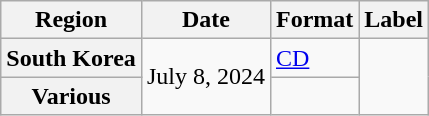<table class="wikitable plainrowheaders">
<tr>
<th scope="col">Region</th>
<th scope="col">Date</th>
<th scope="col">Format</th>
<th scope="col">Label</th>
</tr>
<tr>
<th scope="row">South Korea</th>
<td rowspan="2">July 8, 2024</td>
<td><a href='#'>CD</a></td>
<td rowspan="2"></td>
</tr>
<tr>
<th scope="row">Various </th>
<td></td>
</tr>
</table>
